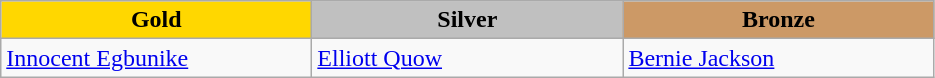<table class="wikitable" style="text-align:left">
<tr align="center">
<td width=200 bgcolor=gold><strong>Gold</strong></td>
<td width=200 bgcolor=silver><strong>Silver</strong></td>
<td width=200 bgcolor=CC9966><strong>Bronze</strong></td>
</tr>
<tr>
<td><a href='#'>Innocent Egbunike</a><br><em></em></td>
<td><a href='#'>Elliott Quow</a><br><em></em></td>
<td><a href='#'>Bernie Jackson</a><br><em></em></td>
</tr>
</table>
